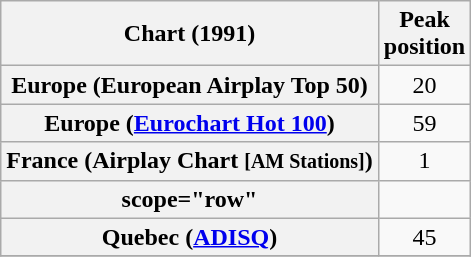<table class="wikitable sortable plainrowheaders">
<tr>
<th>Chart (1991)</th>
<th>Peak<br>position</th>
</tr>
<tr>
<th scope="row">Europe (European Airplay Top 50)</th>
<td align="center">20</td>
</tr>
<tr>
<th scope="row">Europe (<a href='#'>Eurochart Hot 100</a>)</th>
<td align="center">59</td>
</tr>
<tr>
<th scope="row">France (Airplay Chart <small>[AM Stations]</small>)</th>
<td align="center">1</td>
</tr>
<tr>
<th>scope="row"</th>
</tr>
<tr>
<th scope="row">Quebec (<a href='#'>ADISQ</a>)</th>
<td align="center">45</td>
</tr>
<tr>
</tr>
</table>
